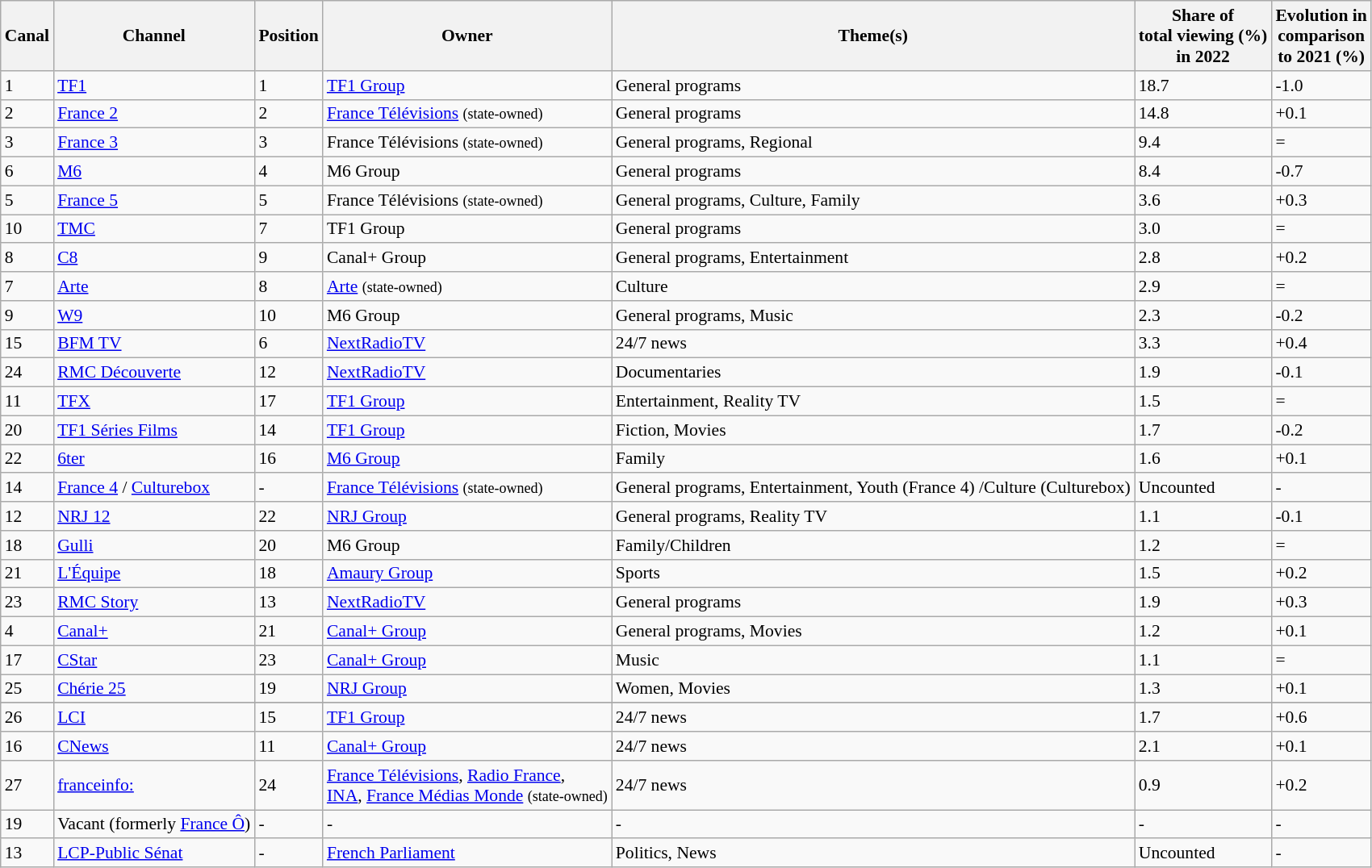<table class="wikitable sortable" style="font-size: 90%">
<tr>
<th>Canal</th>
<th>Channel</th>
<th>Position</th>
<th>Owner</th>
<th>Theme(s)</th>
<th>Share of<br>total viewing (%)<br>in 2022</th>
<th>Evolution in<br>comparison<br>to 2021 (%)</th>
</tr>
<tr>
<td>1</td>
<td><a href='#'>TF1</a></td>
<td>1</td>
<td><a href='#'>TF1 Group</a></td>
<td>General programs</td>
<td>18.7</td>
<td>-1.0</td>
</tr>
<tr>
<td>2</td>
<td><a href='#'>France 2</a></td>
<td>2</td>
<td><a href='#'>France Télévisions</a> <small>(state-owned)</small></td>
<td>General programs</td>
<td>14.8</td>
<td>+0.1</td>
</tr>
<tr>
<td>3</td>
<td><a href='#'>France 3</a></td>
<td>3</td>
<td>France Télévisions <small>(state-owned)</small></td>
<td>General programs, Regional</td>
<td>9.4</td>
<td>=</td>
</tr>
<tr>
<td>6</td>
<td><a href='#'>M6</a></td>
<td>4</td>
<td>M6 Group</td>
<td>General programs</td>
<td>8.4</td>
<td>-0.7</td>
</tr>
<tr>
<td>5</td>
<td><a href='#'>France 5</a></td>
<td>5</td>
<td>France Télévisions <small>(state-owned)</small></td>
<td>General programs, Culture, Family</td>
<td>3.6</td>
<td>+0.3</td>
</tr>
<tr>
<td>10</td>
<td><a href='#'>TMC</a></td>
<td>7</td>
<td>TF1 Group</td>
<td>General programs</td>
<td>3.0</td>
<td>=</td>
</tr>
<tr>
<td>8</td>
<td><a href='#'>C8</a></td>
<td>9</td>
<td>Canal+ Group</td>
<td>General programs, Entertainment</td>
<td>2.8</td>
<td>+0.2</td>
</tr>
<tr>
<td>7</td>
<td><a href='#'>Arte</a></td>
<td>8</td>
<td><a href='#'>Arte</a> <small>(state-owned)</small></td>
<td>Culture</td>
<td>2.9</td>
<td>=</td>
</tr>
<tr>
<td>9</td>
<td><a href='#'>W9</a></td>
<td>10</td>
<td>M6 Group</td>
<td>General programs, Music</td>
<td>2.3</td>
<td>-0.2</td>
</tr>
<tr>
<td>15</td>
<td><a href='#'>BFM TV</a></td>
<td>6</td>
<td><a href='#'>NextRadioTV</a></td>
<td>24/7 news</td>
<td>3.3</td>
<td>+0.4</td>
</tr>
<tr>
<td>24</td>
<td><a href='#'>RMC Découverte</a></td>
<td>12</td>
<td><a href='#'>NextRadioTV</a></td>
<td>Documentaries</td>
<td>1.9</td>
<td>-0.1</td>
</tr>
<tr>
<td>11</td>
<td><a href='#'>TFX</a></td>
<td>17</td>
<td><a href='#'>TF1 Group</a></td>
<td>Entertainment, Reality TV</td>
<td>1.5</td>
<td>=</td>
</tr>
<tr>
<td>20</td>
<td><a href='#'>TF1 Séries Films</a></td>
<td>14</td>
<td><a href='#'>TF1 Group</a></td>
<td>Fiction, Movies</td>
<td>1.7</td>
<td>-0.2</td>
</tr>
<tr>
<td>22</td>
<td><a href='#'>6ter</a></td>
<td>16</td>
<td><a href='#'>M6 Group</a></td>
<td>Family</td>
<td>1.6</td>
<td>+0.1</td>
</tr>
<tr>
<td>14</td>
<td><a href='#'>France 4</a> / <a href='#'>Culturebox</a></td>
<td>-</td>
<td><a href='#'>France Télévisions</a> <small>(state-owned)</small></td>
<td>General programs, Entertainment, Youth (France 4) /Culture (Culturebox)</td>
<td>Uncounted</td>
<td>-</td>
</tr>
<tr>
<td>12</td>
<td><a href='#'>NRJ 12</a></td>
<td>22</td>
<td><a href='#'>NRJ Group</a></td>
<td>General programs, Reality TV</td>
<td>1.1</td>
<td>-0.1</td>
</tr>
<tr>
<td>18</td>
<td><a href='#'>Gulli</a></td>
<td>20</td>
<td>M6 Group</td>
<td>Family/Children</td>
<td>1.2</td>
<td>=</td>
</tr>
<tr>
<td>21</td>
<td><a href='#'>L'Équipe</a></td>
<td>18</td>
<td><a href='#'>Amaury Group</a></td>
<td>Sports</td>
<td>1.5</td>
<td>+0.2</td>
</tr>
<tr>
<td>23</td>
<td><a href='#'>RMC Story</a></td>
<td>13</td>
<td><a href='#'>NextRadioTV</a></td>
<td>General programs</td>
<td>1.9</td>
<td>+0.3</td>
</tr>
<tr>
<td>4</td>
<td><a href='#'>Canal+</a></td>
<td>21</td>
<td><a href='#'>Canal+ Group</a></td>
<td>General programs, Movies</td>
<td>1.2</td>
<td>+0.1</td>
</tr>
<tr>
<td>17</td>
<td><a href='#'>CStar</a></td>
<td>23</td>
<td><a href='#'>Canal+ Group</a></td>
<td>Music</td>
<td>1.1</td>
<td>=</td>
</tr>
<tr>
<td>25</td>
<td><a href='#'>Chérie 25</a></td>
<td>19</td>
<td><a href='#'>NRJ Group</a></td>
<td>Women, Movies</td>
<td>1.3</td>
<td>+0.1</td>
</tr>
<tr>
</tr>
<tr>
<td>26</td>
<td><a href='#'>LCI</a></td>
<td>15</td>
<td><a href='#'>TF1 Group</a></td>
<td>24/7 news</td>
<td>1.7</td>
<td>+0.6</td>
</tr>
<tr>
<td>16</td>
<td><a href='#'>CNews</a></td>
<td>11</td>
<td><a href='#'>Canal+ Group</a></td>
<td>24/7 news</td>
<td>2.1</td>
<td>+0.1</td>
</tr>
<tr>
<td>27</td>
<td><a href='#'>franceinfo:</a></td>
<td>24</td>
<td><a href='#'>France Télévisions</a>, <a href='#'>Radio France</a>,<br><a href='#'>INA</a>, <a href='#'>France Médias Monde</a> <small>(state-owned)</small></td>
<td>24/7 news</td>
<td>0.9</td>
<td>+0.2</td>
</tr>
<tr>
<td>19</td>
<td>Vacant (formerly <a href='#'>France Ô</a>)</td>
<td>-</td>
<td>-</td>
<td>-</td>
<td>-</td>
<td>-</td>
</tr>
<tr>
<td>13</td>
<td><a href='#'>LCP-Public Sénat</a></td>
<td>-</td>
<td><a href='#'>French Parliament</a></td>
<td>Politics, News</td>
<td>Uncounted</td>
<td>-</td>
</tr>
</table>
